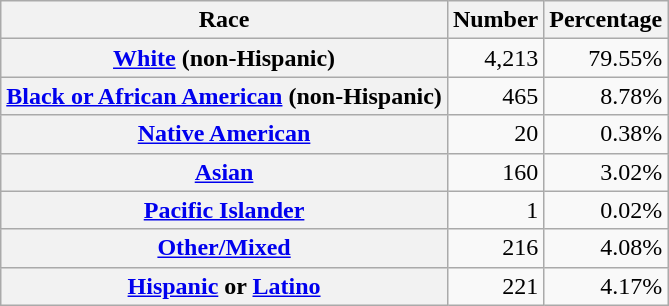<table class="wikitable" style="text-align:right">
<tr>
<th scope="col">Race</th>
<th scope="col">Number</th>
<th scope="col">Percentage</th>
</tr>
<tr>
<th scope="row"><a href='#'>White</a> (non-Hispanic)</th>
<td>4,213</td>
<td>79.55%</td>
</tr>
<tr>
<th scope="row"><a href='#'>Black or African American</a> (non-Hispanic)</th>
<td>465</td>
<td>8.78%</td>
</tr>
<tr>
<th scope="row"><a href='#'>Native American</a></th>
<td>20</td>
<td>0.38%</td>
</tr>
<tr>
<th scope="row"><a href='#'>Asian</a></th>
<td>160</td>
<td>3.02%</td>
</tr>
<tr>
<th scope="row"><a href='#'>Pacific Islander</a></th>
<td>1</td>
<td>0.02%</td>
</tr>
<tr>
<th scope="row"><a href='#'>Other/Mixed</a></th>
<td>216</td>
<td>4.08%</td>
</tr>
<tr>
<th scope="row"><a href='#'>Hispanic</a> or <a href='#'>Latino</a></th>
<td>221</td>
<td>4.17%</td>
</tr>
</table>
